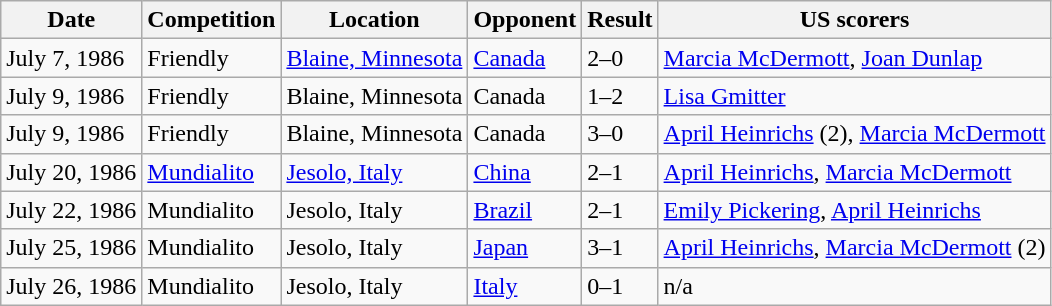<table class="wikitable">
<tr>
<th>Date</th>
<th>Competition</th>
<th>Location</th>
<th>Opponent</th>
<th>Result</th>
<th>US scorers</th>
</tr>
<tr>
<td>July 7, 1986</td>
<td>Friendly</td>
<td><a href='#'>Blaine, Minnesota</a></td>
<td><a href='#'>Canada</a></td>
<td>2–0</td>
<td><a href='#'>Marcia McDermott</a>, <a href='#'>Joan Dunlap</a></td>
</tr>
<tr>
<td>July 9, 1986</td>
<td>Friendly</td>
<td>Blaine, Minnesota</td>
<td>Canada</td>
<td>1–2</td>
<td><a href='#'>Lisa Gmitter</a></td>
</tr>
<tr>
<td>July 9, 1986</td>
<td>Friendly</td>
<td>Blaine, Minnesota</td>
<td>Canada</td>
<td>3–0</td>
<td><a href='#'>April Heinrichs</a> (2), <a href='#'>Marcia McDermott</a></td>
</tr>
<tr>
<td>July 20, 1986</td>
<td><a href='#'>Mundialito</a></td>
<td><a href='#'>Jesolo, Italy</a></td>
<td><a href='#'>China</a></td>
<td>2–1</td>
<td><a href='#'>April Heinrichs</a>, <a href='#'>Marcia McDermott</a></td>
</tr>
<tr>
<td>July 22, 1986</td>
<td>Mundialito</td>
<td>Jesolo, Italy</td>
<td><a href='#'>Brazil</a></td>
<td>2–1</td>
<td><a href='#'>Emily Pickering</a>, <a href='#'>April Heinrichs</a></td>
</tr>
<tr>
<td>July 25, 1986</td>
<td>Mundialito</td>
<td>Jesolo, Italy</td>
<td><a href='#'>Japan</a></td>
<td>3–1</td>
<td><a href='#'>April Heinrichs</a>, <a href='#'>Marcia McDermott</a> (2)</td>
</tr>
<tr>
<td>July 26, 1986</td>
<td>Mundialito</td>
<td>Jesolo, Italy</td>
<td><a href='#'>Italy</a></td>
<td>0–1</td>
<td>n/a</td>
</tr>
</table>
